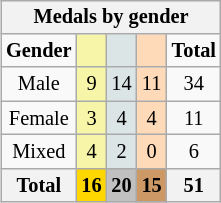<table class="wikitable" style=font-size:85%;float:right;text-align:center>
<tr>
<th colspan=5>Medals by gender</th>
</tr>
<tr>
<td><strong>Gender</strong></td>
<td bgcolor=F7F6A8></td>
<td bgcolor=DCE5E5></td>
<td bgcolor=FFDAB9></td>
<td><strong>Total</strong></td>
</tr>
<tr align=center>
<td>Male</td>
<td style="background:#F7F6A8;">9</td>
<td style="background:#DCE5E5;">14</td>
<td style="background:#FFDAB9;">11</td>
<td>34</td>
</tr>
<tr align=center>
<td>Female</td>
<td style="background:#F7F6A8;">3</td>
<td style="background:#DCE5E5;">4</td>
<td style="background:#FFDAB9;">4</td>
<td>11</td>
</tr>
<tr align=center>
<td>Mixed</td>
<td style="background:#F7F6A8;">4</td>
<td style="background:#DCE5E5;">2</td>
<td style="background:#FFDAB9;">0</td>
<td>6</td>
</tr>
<tr align=center>
<th>Total</th>
<th style=background:gold>16</th>
<th style=background:silver>20</th>
<th style=background:#c96>15</th>
<th>51</th>
</tr>
</table>
